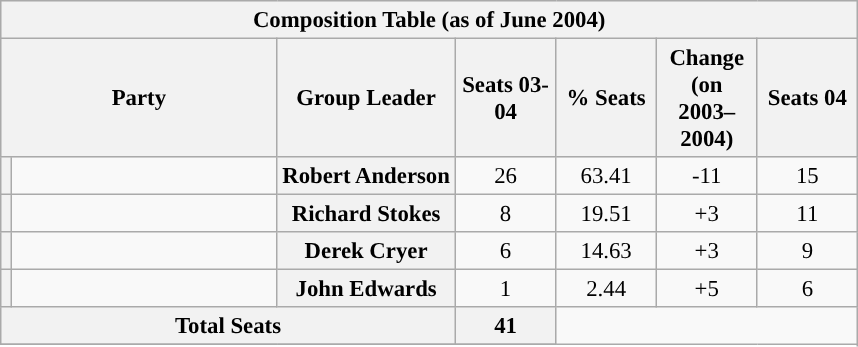<table class="wikitable" style="font-size: 95%;">
<tr style="background-color:#E9E9E9">
<th colspan="7">Composition Table (as of June 2004)</th>
</tr>
<tr style="background-color:#E9E9E9">
<th colspan="2">Party</th>
<th align="center">Group Leader</th>
<th style="width: 60px">Seats 03-04</th>
<th style="width: 60px">% Seats</th>
<th style="width: 60px">Change (on 2003–2004)</th>
<th style="width: 60px">Seats 04</th>
</tr>
<tr>
<th style="background-color: "></th>
<td style="width: 170px"><a href='#'></a></td>
<th align="center">Robert Anderson</th>
<td align="center">26</td>
<td align="center">63.41</td>
<td align="center">-11</td>
<td align="center">15</td>
</tr>
<tr>
<th style="background-color: "></th>
<td style="width: 170px"></td>
<th align="center">Richard Stokes</th>
<td align="center">8</td>
<td align="center">19.51</td>
<td align="center">+3</td>
<td align="center">11</td>
</tr>
<tr>
<th style="background-color: "></th>
<td style="width: 170px"><a href='#'></a></td>
<th align="center">Derek Cryer</th>
<td align="center">6</td>
<td align="center">14.63</td>
<td align="center">+3</td>
<td align="center">9</td>
</tr>
<tr>
<th style="background-color: "></th>
<td style="width: 170px"><a href='#'></a></td>
<th align="center">John Edwards</th>
<td align="center">1</td>
<td align="center">2.44</td>
<td align="center">+5</td>
<td align="center">6</td>
</tr>
<tr>
<th colspan="3">Total Seats</th>
<th style="width: 60px">41</th>
</tr>
<tr>
</tr>
</table>
